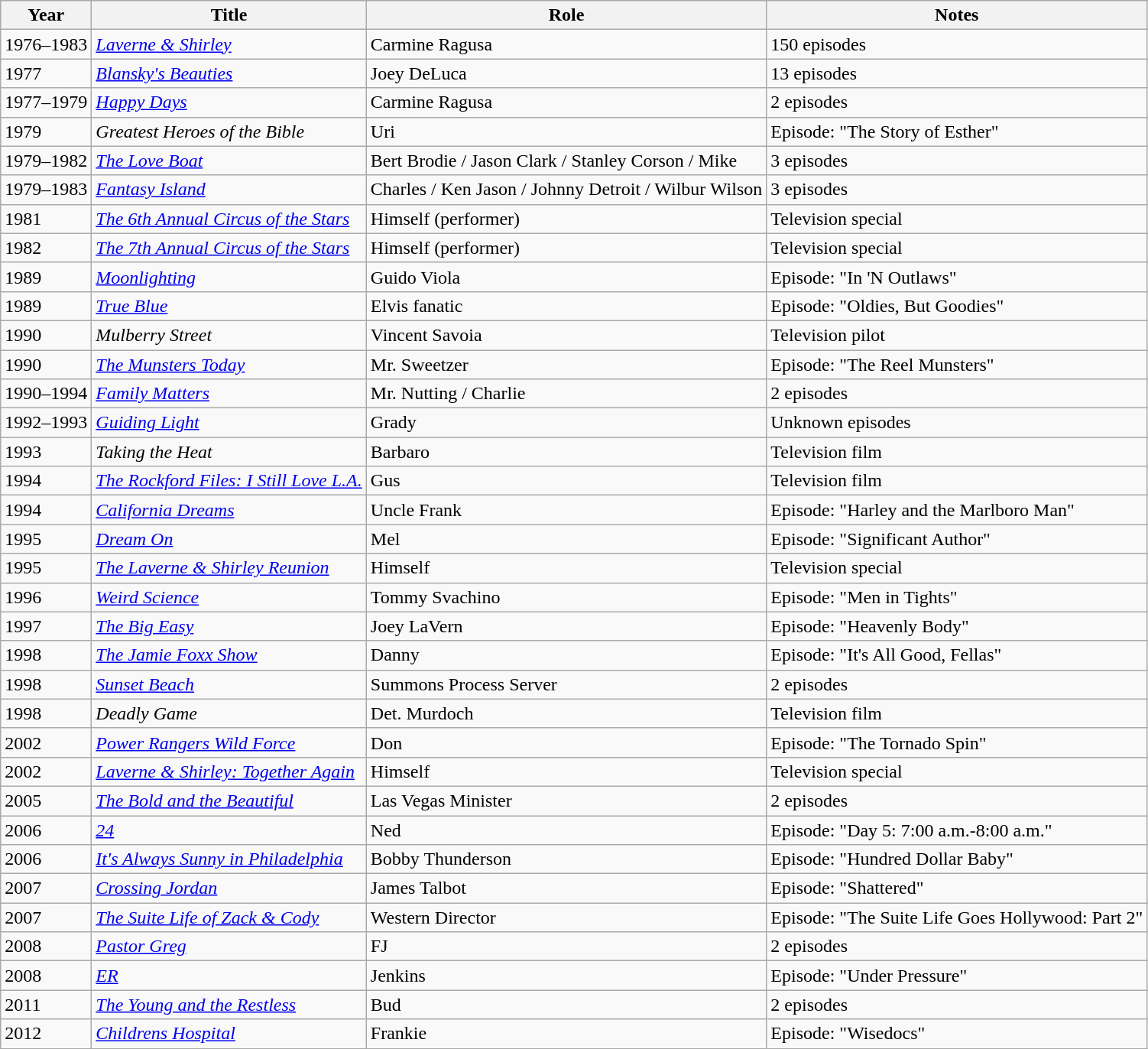<table class="wikitable sortable">
<tr>
<th>Year</th>
<th>Title</th>
<th>Role</th>
<th class="unsortable">Notes</th>
</tr>
<tr>
<td>1976–1983</td>
<td><em><a href='#'>Laverne & Shirley</a></em></td>
<td>Carmine Ragusa</td>
<td>150 episodes</td>
</tr>
<tr>
<td>1977</td>
<td><em><a href='#'>Blansky's Beauties</a></em></td>
<td>Joey DeLuca</td>
<td>13 episodes</td>
</tr>
<tr>
<td>1977–1979</td>
<td><em><a href='#'>Happy Days</a></em></td>
<td>Carmine Ragusa</td>
<td>2 episodes</td>
</tr>
<tr>
<td>1979</td>
<td><em>Greatest Heroes of the Bible</em></td>
<td>Uri</td>
<td>Episode: "The Story of Esther"</td>
</tr>
<tr>
<td>1979–1982</td>
<td><em><a href='#'>The Love Boat</a></em></td>
<td>Bert Brodie / Jason Clark / Stanley Corson / Mike</td>
<td>3 episodes</td>
</tr>
<tr>
<td>1979–1983</td>
<td><em><a href='#'>Fantasy Island</a></em></td>
<td>Charles / Ken Jason / Johnny Detroit / Wilbur Wilson</td>
<td>3 episodes</td>
</tr>
<tr>
<td>1981</td>
<td><em><a href='#'>The 6th Annual Circus of the Stars</a></em></td>
<td>Himself (performer)</td>
<td>Television special</td>
</tr>
<tr>
<td>1982</td>
<td><em><a href='#'>The 7th Annual Circus of the Stars</a></em></td>
<td>Himself (performer)</td>
<td>Television special</td>
</tr>
<tr>
<td>1989</td>
<td><em><a href='#'>Moonlighting</a></em></td>
<td>Guido Viola</td>
<td>Episode: "In 'N Outlaws"</td>
</tr>
<tr>
<td>1989</td>
<td><em><a href='#'>True Blue</a></em></td>
<td>Elvis fanatic</td>
<td>Episode: "Oldies, But Goodies"</td>
</tr>
<tr>
<td>1990</td>
<td><em>Mulberry Street</em></td>
<td>Vincent Savoia</td>
<td>Television pilot</td>
</tr>
<tr>
<td>1990</td>
<td><em><a href='#'>The Munsters Today</a></em></td>
<td>Mr. Sweetzer</td>
<td>Episode: "The Reel Munsters"</td>
</tr>
<tr>
<td>1990–1994</td>
<td><em><a href='#'>Family Matters</a></em></td>
<td>Mr. Nutting / Charlie</td>
<td>2 episodes</td>
</tr>
<tr>
<td>1992–1993</td>
<td><em><a href='#'>Guiding Light</a></em></td>
<td>Grady</td>
<td>Unknown episodes</td>
</tr>
<tr>
<td>1993</td>
<td><em>Taking the Heat</em></td>
<td>Barbaro</td>
<td>Television film</td>
</tr>
<tr>
<td>1994</td>
<td><em><a href='#'>The Rockford Files: I Still Love L.A.</a></em></td>
<td>Gus</td>
<td>Television film</td>
</tr>
<tr>
<td>1994</td>
<td><em><a href='#'>California Dreams</a></em></td>
<td>Uncle Frank</td>
<td>Episode: "Harley and the Marlboro Man"</td>
</tr>
<tr>
<td>1995</td>
<td><em><a href='#'>Dream On</a></em></td>
<td>Mel</td>
<td>Episode: "Significant Author"</td>
</tr>
<tr>
<td>1995</td>
<td><em><a href='#'>The Laverne & Shirley Reunion</a></em></td>
<td>Himself</td>
<td>Television special</td>
</tr>
<tr>
<td>1996</td>
<td><em><a href='#'>Weird Science</a></em></td>
<td>Tommy Svachino</td>
<td>Episode: "Men in Tights"</td>
</tr>
<tr>
<td>1997</td>
<td><em><a href='#'>The Big Easy</a></em></td>
<td>Joey LaVern</td>
<td>Episode: "Heavenly Body"</td>
</tr>
<tr>
<td>1998</td>
<td><em><a href='#'>The Jamie Foxx Show</a></em></td>
<td>Danny</td>
<td>Episode: "It's All Good, Fellas"</td>
</tr>
<tr>
<td>1998</td>
<td><em><a href='#'>Sunset Beach</a></em></td>
<td>Summons Process Server</td>
<td>2 episodes</td>
</tr>
<tr>
<td>1998</td>
<td><em>Deadly Game</em></td>
<td>Det. Murdoch</td>
<td>Television film</td>
</tr>
<tr>
<td>2002</td>
<td><em><a href='#'>Power Rangers Wild Force</a></em></td>
<td>Don</td>
<td>Episode: "The Tornado Spin"</td>
</tr>
<tr>
<td>2002</td>
<td><em><a href='#'>Laverne & Shirley: Together Again</a></em></td>
<td>Himself</td>
<td>Television special</td>
</tr>
<tr>
<td>2005</td>
<td><em><a href='#'>The Bold and the Beautiful</a></em></td>
<td>Las Vegas Minister</td>
<td>2 episodes</td>
</tr>
<tr>
<td>2006</td>
<td><em><a href='#'>24</a></em></td>
<td>Ned</td>
<td>Episode: "Day 5: 7:00 a.m.-8:00 a.m."</td>
</tr>
<tr>
<td>2006</td>
<td><em><a href='#'>It's Always Sunny in Philadelphia</a></em></td>
<td>Bobby Thunderson</td>
<td>Episode: "Hundred Dollar Baby"</td>
</tr>
<tr>
<td>2007</td>
<td><em><a href='#'>Crossing Jordan</a></em></td>
<td>James Talbot</td>
<td>Episode: "Shattered"</td>
</tr>
<tr>
<td>2007</td>
<td><em><a href='#'>The Suite Life of Zack & Cody</a></em></td>
<td>Western Director</td>
<td>Episode: "The Suite Life Goes Hollywood: Part 2"</td>
</tr>
<tr>
<td>2008</td>
<td><em><a href='#'>Pastor Greg</a></em></td>
<td>FJ</td>
<td>2 episodes</td>
</tr>
<tr>
<td>2008</td>
<td><em><a href='#'>ER</a></em></td>
<td>Jenkins</td>
<td>Episode: "Under Pressure"</td>
</tr>
<tr>
<td>2011</td>
<td><em><a href='#'>The Young and the Restless</a></em></td>
<td>Bud</td>
<td>2 episodes</td>
</tr>
<tr>
<td>2012</td>
<td><em><a href='#'>Childrens Hospital</a></em></td>
<td>Frankie</td>
<td>Episode: "Wisedocs"</td>
</tr>
</table>
